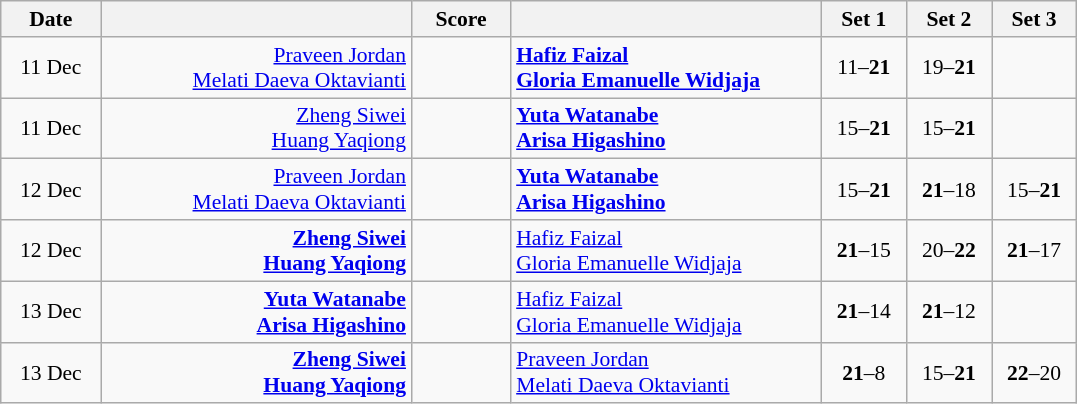<table class="wikitable" style="text-align:center; font-size:90%">
<tr>
<th width="60">Date</th>
<th align="right" width="200"></th>
<th width="60">Score</th>
<th align="left" width="200"></th>
<th width="50">Set 1</th>
<th width="50">Set 2</th>
<th width="50">Set 3</th>
</tr>
<tr>
<td>11 Dec</td>
<td align="right"><a href='#'>Praveen Jordan</a> <br><a href='#'>Melati Daeva Oktavianti</a> </td>
<td align="center"></td>
<td align="left"><strong> <a href='#'>Hafiz Faizal</a><br> <a href='#'>Gloria Emanuelle Widjaja</a></strong></td>
<td>11–<strong>21</strong></td>
<td>19–<strong>21</strong></td>
<td></td>
</tr>
<tr>
<td>11 Dec</td>
<td align="right"><a href='#'>Zheng Siwei</a> <br><a href='#'>Huang Yaqiong</a> </td>
<td align="center"></td>
<td align="left"><strong> <a href='#'>Yuta Watanabe</a><br> <a href='#'>Arisa Higashino</a></strong></td>
<td>15–<strong>21</strong></td>
<td>15–<strong>21</strong></td>
<td></td>
</tr>
<tr>
<td>12 Dec</td>
<td align="right"><a href='#'>Praveen Jordan</a> <br><a href='#'>Melati Daeva Oktavianti</a> </td>
<td align="center"></td>
<td align="left"><strong> <a href='#'>Yuta Watanabe</a><br> <a href='#'>Arisa Higashino</a></strong></td>
<td>15–<strong>21</strong></td>
<td><strong>21</strong>–18</td>
<td>15–<strong>21</strong></td>
</tr>
<tr>
<td>12 Dec</td>
<td align="right"><strong><a href='#'>Zheng Siwei</a> <br><a href='#'>Huang Yaqiong</a> </strong></td>
<td align="center"></td>
<td align="left"> <a href='#'>Hafiz Faizal</a><br> <a href='#'>Gloria Emanuelle Widjaja</a></td>
<td><strong>21</strong>–15</td>
<td>20–<strong>22</strong></td>
<td><strong>21</strong>–17</td>
</tr>
<tr>
<td>13 Dec</td>
<td align="right"><strong><a href='#'>Yuta Watanabe</a> <br><a href='#'>Arisa Higashino</a> </strong></td>
<td align="center"></td>
<td align="left"> <a href='#'>Hafiz Faizal</a><br> <a href='#'>Gloria Emanuelle Widjaja</a></td>
<td><strong>21</strong>–14</td>
<td><strong>21</strong>–12</td>
<td></td>
</tr>
<tr>
<td>13 Dec</td>
<td align="right"><strong><a href='#'>Zheng Siwei</a> <br><a href='#'>Huang Yaqiong</a> </strong></td>
<td align="center"></td>
<td align="left"> <a href='#'>Praveen Jordan</a><br> <a href='#'>Melati Daeva Oktavianti</a></td>
<td><strong>21</strong>–8</td>
<td>15–<strong>21</strong></td>
<td><strong>22</strong>–20</td>
</tr>
</table>
